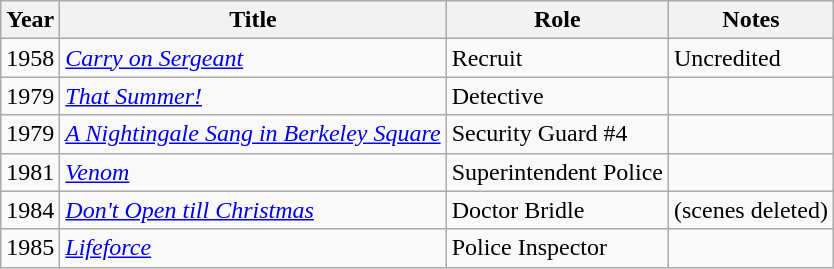<table class="wikitable">
<tr>
<th>Year</th>
<th>Title</th>
<th>Role</th>
<th>Notes</th>
</tr>
<tr>
<td>1958</td>
<td><em><a href='#'>Carry on Sergeant</a></em></td>
<td>Recruit</td>
<td>Uncredited</td>
</tr>
<tr>
<td>1979</td>
<td><em><a href='#'>That Summer!</a></em></td>
<td>Detective</td>
<td></td>
</tr>
<tr>
<td>1979</td>
<td><em><a href='#'>A Nightingale Sang in Berkeley Square</a></em></td>
<td>Security Guard #4</td>
<td></td>
</tr>
<tr>
<td>1981</td>
<td><em><a href='#'>Venom</a></em></td>
<td>Superintendent Police</td>
<td></td>
</tr>
<tr>
<td>1984</td>
<td><em><a href='#'>Don't Open till Christmas</a></em></td>
<td>Doctor Bridle</td>
<td>(scenes deleted)</td>
</tr>
<tr>
<td>1985</td>
<td><em><a href='#'>Lifeforce</a></em></td>
<td>Police Inspector</td>
<td></td>
</tr>
</table>
